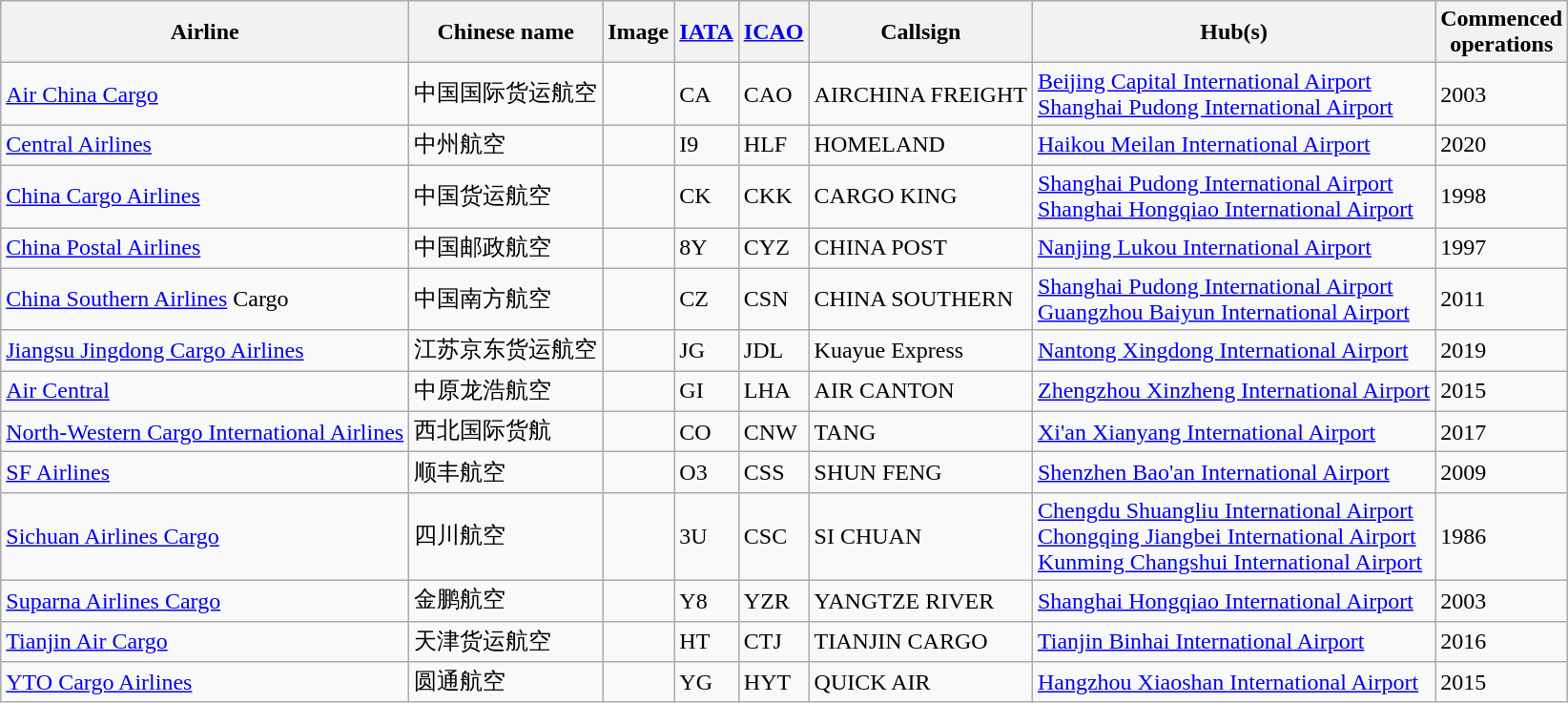<table class="wikitable sortable sticky-header sort-under">
<tr>
<th>Airline</th>
<th>Chinese name</th>
<th>Image</th>
<th><a href='#'>IATA</a></th>
<th><a href='#'>ICAO</a></th>
<th>Callsign</th>
<th>Hub(s)</th>
<th>Commenced<br>operations</th>
</tr>
<tr>
<td><a href='#'>Air China Cargo</a></td>
<td>中国国际货运航空</td>
<td></td>
<td>CA</td>
<td>CAO</td>
<td>AIRCHINA FREIGHT</td>
<td><a href='#'>Beijing Capital International Airport</a><br><a href='#'>Shanghai Pudong International Airport</a></td>
<td>2003</td>
</tr>
<tr>
<td><a href='#'>Central Airlines</a></td>
<td>中州航空</td>
<td></td>
<td>I9</td>
<td>HLF</td>
<td>HOMELAND</td>
<td><a href='#'>Haikou Meilan International Airport</a></td>
<td>2020</td>
</tr>
<tr>
<td><a href='#'>China Cargo Airlines</a></td>
<td>中国货运航空</td>
<td></td>
<td>CK</td>
<td>CKK</td>
<td>CARGO KING</td>
<td><a href='#'>Shanghai Pudong International Airport</a><br><a href='#'>Shanghai Hongqiao International Airport</a></td>
<td>1998</td>
</tr>
<tr>
<td><a href='#'>China Postal Airlines</a></td>
<td>中国邮政航空</td>
<td></td>
<td>8Y</td>
<td>CYZ</td>
<td>CHINA POST</td>
<td><a href='#'>Nanjing Lukou International Airport</a></td>
<td>1997</td>
</tr>
<tr>
<td><a href='#'>China Southern Airlines</a> Cargo</td>
<td>中国南方航空</td>
<td></td>
<td>CZ</td>
<td>CSN</td>
<td>CHINA SOUTHERN</td>
<td><a href='#'>Shanghai Pudong International Airport</a><br><a href='#'>Guangzhou Baiyun International Airport</a></td>
<td>2011</td>
</tr>
<tr>
<td><a href='#'>Jiangsu Jingdong Cargo Airlines</a></td>
<td>江苏京东货运航空</td>
<td></td>
<td>JG</td>
<td>JDL</td>
<td>Kuayue Express</td>
<td><a href='#'>Nantong Xingdong International Airport</a></td>
<td>2019</td>
</tr>
<tr>
<td><a href='#'>Air Central</a></td>
<td>中原龙浩航空</td>
<td></td>
<td>GI</td>
<td>LHA</td>
<td>AIR CANTON</td>
<td><a href='#'>Zhengzhou Xinzheng International Airport</a></td>
<td>2015</td>
</tr>
<tr>
<td><a href='#'>North-Western Cargo International Airlines</a></td>
<td>西北国际货航</td>
<td></td>
<td>CO</td>
<td>CNW</td>
<td>TANG</td>
<td><a href='#'>Xi'an Xianyang International Airport</a></td>
<td>2017</td>
</tr>
<tr>
<td><a href='#'>SF Airlines</a></td>
<td>顺丰航空</td>
<td></td>
<td>O3</td>
<td>CSS</td>
<td>SHUN FENG</td>
<td><a href='#'>Shenzhen Bao'an International Airport</a></td>
<td>2009</td>
</tr>
<tr>
<td><a href='#'>Sichuan Airlines Cargo</a></td>
<td>四川航空</td>
<td></td>
<td>3U</td>
<td>CSC</td>
<td>SI CHUAN</td>
<td><a href='#'>Chengdu Shuangliu International Airport</a><br><a href='#'>Chongqing Jiangbei International Airport</a><br><a href='#'>Kunming Changshui International Airport</a></td>
<td>1986</td>
</tr>
<tr>
<td><a href='#'>Suparna Airlines Cargo</a></td>
<td>金鹏航空</td>
<td></td>
<td>Y8</td>
<td>YZR</td>
<td>YANGTZE RIVER</td>
<td><a href='#'>Shanghai Hongqiao International Airport</a></td>
<td>2003</td>
</tr>
<tr>
<td><a href='#'>Tianjin Air Cargo</a></td>
<td>天津货运航空</td>
<td></td>
<td>HT</td>
<td>CTJ</td>
<td>TIANJIN CARGO</td>
<td><a href='#'>Tianjin Binhai International Airport</a></td>
<td>2016</td>
</tr>
<tr>
<td><a href='#'>YTO Cargo Airlines</a></td>
<td>圆通航空</td>
<td></td>
<td>YG</td>
<td>HYT</td>
<td>QUICK AIR</td>
<td><a href='#'>Hangzhou Xiaoshan International Airport</a></td>
<td>2015</td>
</tr>
</table>
